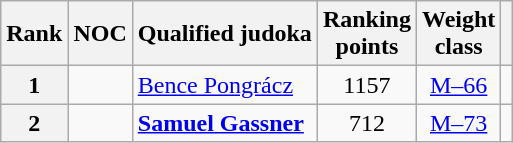<table class="wikitable">
<tr>
<th>Rank</th>
<th>NOC</th>
<th>Qualified judoka</th>
<th>Ranking<br>points</th>
<th>Weight<br>class</th>
<th></th>
</tr>
<tr>
<th>1</th>
<td></td>
<td><a href='#'>Bence Pongrácz</a></td>
<td align=center>1157</td>
<td align=center><a href='#'>M–66</a></td>
<td></td>
</tr>
<tr>
<th>2</th>
<td></td>
<td><strong><a href='#'>Samuel Gassner</a></strong></td>
<td align=center>712</td>
<td align=center><a href='#'>M–73</a></td>
<td></td>
</tr>
</table>
